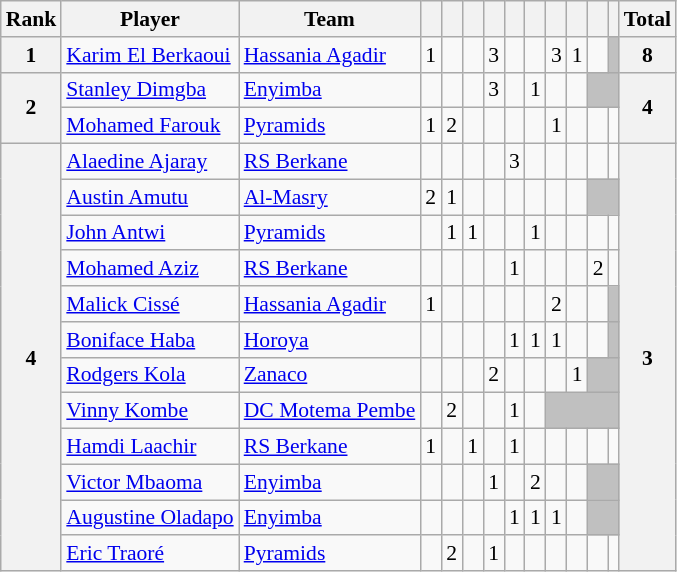<table class="wikitable" style="text-align:center; font-size:90%">
<tr>
<th>Rank</th>
<th>Player</th>
<th>Team</th>
<th></th>
<th></th>
<th></th>
<th></th>
<th></th>
<th></th>
<th></th>
<th></th>
<th></th>
<th></th>
<th>Total</th>
</tr>
<tr>
<th>1</th>
<td align=left> <a href='#'>Karim El Berkaoui</a></td>
<td align=left> <a href='#'>Hassania Agadir</a></td>
<td>1</td>
<td></td>
<td></td>
<td>3</td>
<td></td>
<td></td>
<td>3</td>
<td>1</td>
<td></td>
<td bgcolor=silver></td>
<th>8</th>
</tr>
<tr>
<th rowspan=2>2</th>
<td align=left> <a href='#'>Stanley Dimgba</a></td>
<td align=left> <a href='#'>Enyimba</a></td>
<td></td>
<td></td>
<td></td>
<td>3</td>
<td></td>
<td>1</td>
<td></td>
<td></td>
<td bgcolor=silver colspan=2></td>
<th rowspan=2>4</th>
</tr>
<tr>
<td align=left> <a href='#'>Mohamed Farouk</a></td>
<td align=left> <a href='#'>Pyramids</a></td>
<td>1</td>
<td>2</td>
<td></td>
<td></td>
<td></td>
<td></td>
<td>1</td>
<td></td>
<td></td>
<td></td>
</tr>
<tr>
<th rowspan=12>4</th>
<td align=left> <a href='#'>Alaedine Ajaray</a></td>
<td align=left> <a href='#'>RS Berkane</a></td>
<td></td>
<td></td>
<td></td>
<td></td>
<td>3</td>
<td></td>
<td></td>
<td></td>
<td></td>
<td></td>
<th rowspan=12>3</th>
</tr>
<tr>
<td align=left> <a href='#'>Austin Amutu</a></td>
<td align=left> <a href='#'>Al-Masry</a></td>
<td>2</td>
<td>1</td>
<td></td>
<td></td>
<td></td>
<td></td>
<td></td>
<td></td>
<td bgcolor=silver colspan=2></td>
</tr>
<tr>
<td align=left> <a href='#'>John Antwi</a></td>
<td align=left> <a href='#'>Pyramids</a></td>
<td></td>
<td>1</td>
<td>1</td>
<td></td>
<td></td>
<td>1</td>
<td></td>
<td></td>
<td></td>
<td></td>
</tr>
<tr>
<td align=left> <a href='#'>Mohamed Aziz</a></td>
<td align=left> <a href='#'>RS Berkane</a></td>
<td></td>
<td></td>
<td></td>
<td></td>
<td>1</td>
<td></td>
<td></td>
<td></td>
<td>2</td>
<td></td>
</tr>
<tr>
<td align=left> <a href='#'>Malick Cissé</a></td>
<td align=left> <a href='#'>Hassania Agadir</a></td>
<td>1</td>
<td></td>
<td></td>
<td></td>
<td></td>
<td></td>
<td>2</td>
<td></td>
<td></td>
<td bgcolor=silver></td>
</tr>
<tr>
<td align=left> <a href='#'>Boniface Haba</a></td>
<td align=left> <a href='#'>Horoya</a></td>
<td></td>
<td></td>
<td></td>
<td></td>
<td>1</td>
<td>1</td>
<td>1</td>
<td></td>
<td></td>
<td bgcolor=silver></td>
</tr>
<tr>
<td align=left> <a href='#'>Rodgers Kola</a></td>
<td align=left> <a href='#'>Zanaco</a></td>
<td></td>
<td></td>
<td></td>
<td>2</td>
<td></td>
<td></td>
<td></td>
<td>1</td>
<td bgcolor=silver colspan=2></td>
</tr>
<tr>
<td align=left> <a href='#'>Vinny Kombe</a></td>
<td align=left> <a href='#'>DC Motema Pembe</a></td>
<td></td>
<td>2</td>
<td></td>
<td></td>
<td>1</td>
<td></td>
<td bgcolor=silver colspan=4></td>
</tr>
<tr>
<td align=left> <a href='#'>Hamdi Laachir</a></td>
<td align=left> <a href='#'>RS Berkane</a></td>
<td>1</td>
<td></td>
<td>1</td>
<td></td>
<td>1</td>
<td></td>
<td></td>
<td></td>
<td></td>
<td></td>
</tr>
<tr>
<td align=left> <a href='#'>Victor Mbaoma</a></td>
<td align=left> <a href='#'>Enyimba</a></td>
<td></td>
<td></td>
<td></td>
<td>1</td>
<td></td>
<td>2</td>
<td></td>
<td></td>
<td bgcolor=silver colspan=2></td>
</tr>
<tr>
<td align=left> <a href='#'>Augustine Oladapo</a></td>
<td align=left> <a href='#'>Enyimba</a></td>
<td></td>
<td></td>
<td></td>
<td></td>
<td>1</td>
<td>1</td>
<td>1</td>
<td></td>
<td bgcolor=silver colspan=2></td>
</tr>
<tr>
<td align=left> <a href='#'>Eric Traoré</a></td>
<td align=left> <a href='#'>Pyramids</a></td>
<td></td>
<td>2</td>
<td></td>
<td>1</td>
<td></td>
<td></td>
<td></td>
<td></td>
<td></td>
<td></td>
</tr>
</table>
